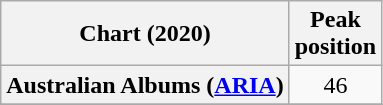<table class="wikitable sortable plainrowheaders" style="text-align:center">
<tr>
<th scope="col">Chart (2020)</th>
<th scope="col">Peak<br>position</th>
</tr>
<tr>
<th scope="row">Australian Albums (<a href='#'>ARIA</a>)</th>
<td>46</td>
</tr>
<tr>
</tr>
<tr>
</tr>
<tr>
</tr>
<tr>
</tr>
<tr>
</tr>
<tr>
</tr>
<tr>
</tr>
</table>
